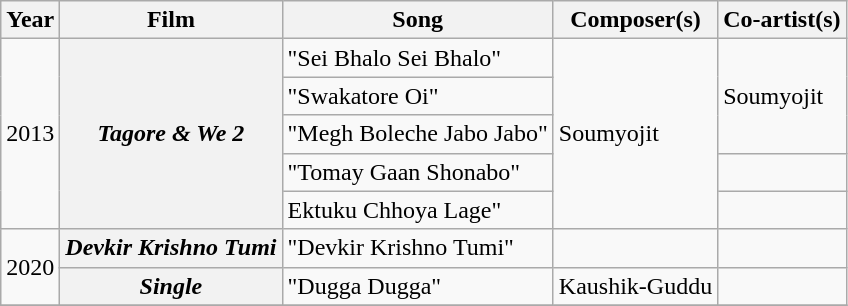<table class="wikitable">
<tr>
<th>Year</th>
<th>Film</th>
<th>Song</th>
<th>Composer(s)</th>
<th>Co-artist(s)</th>
</tr>
<tr>
<td rowspan="5">2013</td>
<th rowspan=5><em>Tagore & We 2</em></th>
<td>"Sei Bhalo Sei Bhalo"</td>
<td rowspan=5>Soumyojit</td>
<td rowspan=3>Soumyojit</td>
</tr>
<tr>
<td>"Swakatore Oi"</td>
</tr>
<tr>
<td>"Megh Boleche Jabo Jabo"</td>
</tr>
<tr>
<td>"Tomay Gaan Shonabo"</td>
<td></td>
</tr>
<tr>
<td>Ektuku Chhoya Lage"</td>
<td></td>
</tr>
<tr>
<td rowspan="2">2020</td>
<th><em>Devkir Krishno Tumi</em></th>
<td>"Devkir Krishno Tumi"</td>
<td></td>
<td></td>
</tr>
<tr>
<th><em>Single</em></th>
<td>"Dugga Dugga"</td>
<td>Kaushik-Guddu</td>
<td></td>
</tr>
<tr>
</tr>
</table>
